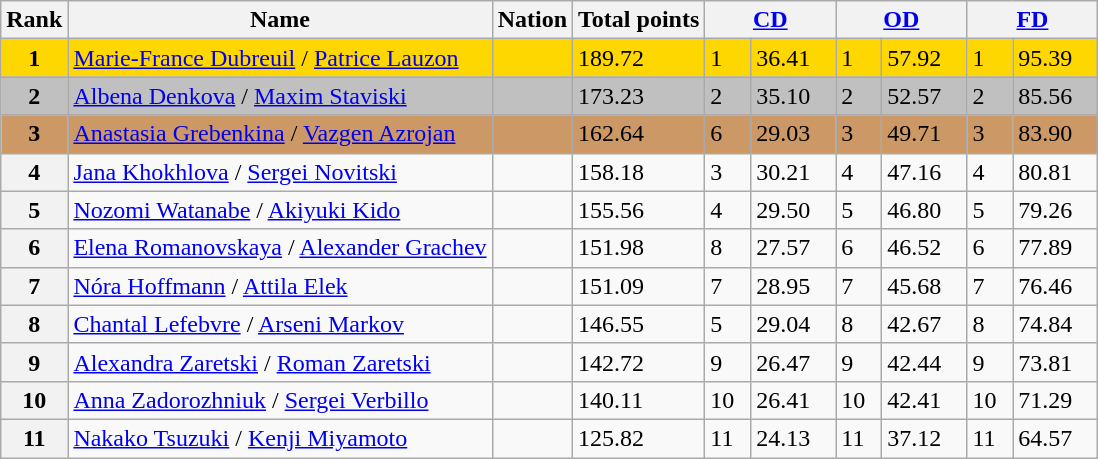<table class="wikitable">
<tr>
<th>Rank</th>
<th>Name</th>
<th>Nation</th>
<th>Total points</th>
<th colspan="2" width="80px"><a href='#'>CD</a></th>
<th colspan="2" width="80px"><a href='#'>OD</a></th>
<th colspan="2" width="80px"><a href='#'>FD</a></th>
</tr>
<tr bgcolor="gold">
<td align="center"><strong>1</strong></td>
<td><a href='#'>Marie-France Dubreuil</a> / <a href='#'>Patrice Lauzon</a></td>
<td></td>
<td>189.72</td>
<td>1</td>
<td>36.41</td>
<td>1</td>
<td>57.92</td>
<td>1</td>
<td>95.39</td>
</tr>
<tr bgcolor="silver">
<td align="center"><strong>2</strong></td>
<td><a href='#'>Albena Denkova</a> / <a href='#'>Maxim Staviski</a></td>
<td></td>
<td>173.23</td>
<td>2</td>
<td>35.10</td>
<td>2</td>
<td>52.57</td>
<td>2</td>
<td>85.56</td>
</tr>
<tr bgcolor="cc9966">
<td align="center"><strong>3</strong></td>
<td><a href='#'>Anastasia Grebenkina</a> / <a href='#'>Vazgen Azrojan</a></td>
<td></td>
<td>162.64</td>
<td>6</td>
<td>29.03</td>
<td>3</td>
<td>49.71</td>
<td>3</td>
<td>83.90</td>
</tr>
<tr>
<th>4</th>
<td><a href='#'>Jana Khokhlova</a> / <a href='#'>Sergei Novitski</a></td>
<td></td>
<td>158.18</td>
<td>3</td>
<td>30.21</td>
<td>4</td>
<td>47.16</td>
<td>4</td>
<td>80.81</td>
</tr>
<tr>
<th>5</th>
<td><a href='#'>Nozomi Watanabe</a> / <a href='#'>Akiyuki Kido</a></td>
<td></td>
<td>155.56</td>
<td>4</td>
<td>29.50</td>
<td>5</td>
<td>46.80</td>
<td>5</td>
<td>79.26</td>
</tr>
<tr>
<th>6</th>
<td><a href='#'>Elena Romanovskaya</a> / <a href='#'>Alexander Grachev</a></td>
<td></td>
<td>151.98</td>
<td>8</td>
<td>27.57</td>
<td>6</td>
<td>46.52</td>
<td>6</td>
<td>77.89</td>
</tr>
<tr>
<th>7</th>
<td><a href='#'>Nóra Hoffmann</a> / <a href='#'>Attila Elek</a></td>
<td></td>
<td>151.09</td>
<td>7</td>
<td>28.95</td>
<td>7</td>
<td>45.68</td>
<td>7</td>
<td>76.46</td>
</tr>
<tr>
<th>8</th>
<td><a href='#'>Chantal Lefebvre</a> / <a href='#'>Arseni Markov</a></td>
<td></td>
<td>146.55</td>
<td>5</td>
<td>29.04</td>
<td>8</td>
<td>42.67</td>
<td>8</td>
<td>74.84</td>
</tr>
<tr>
<th>9</th>
<td><a href='#'>Alexandra Zaretski</a> / <a href='#'>Roman Zaretski</a></td>
<td></td>
<td>142.72</td>
<td>9</td>
<td>26.47</td>
<td>9</td>
<td>42.44</td>
<td>9</td>
<td>73.81</td>
</tr>
<tr>
<th>10</th>
<td><a href='#'>Anna Zadorozhniuk</a> / <a href='#'>Sergei Verbillo</a></td>
<td></td>
<td>140.11</td>
<td>10</td>
<td>26.41</td>
<td>10</td>
<td>42.41</td>
<td>10</td>
<td>71.29</td>
</tr>
<tr>
<th>11</th>
<td><a href='#'>Nakako Tsuzuki</a> / <a href='#'>Kenji Miyamoto</a></td>
<td></td>
<td>125.82</td>
<td>11</td>
<td>24.13</td>
<td>11</td>
<td>37.12</td>
<td>11</td>
<td>64.57</td>
</tr>
</table>
